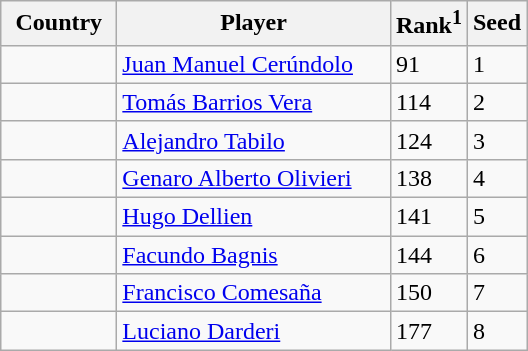<table class="sortable wikitable">
<tr>
<th width="70">Country</th>
<th width="175">Player</th>
<th>Rank<sup>1</sup></th>
<th>Seed</th>
</tr>
<tr>
<td></td>
<td><a href='#'>Juan Manuel Cerúndolo</a></td>
<td>91</td>
<td>1</td>
</tr>
<tr>
<td></td>
<td><a href='#'>Tomás Barrios Vera</a></td>
<td>114</td>
<td>2</td>
</tr>
<tr>
<td></td>
<td><a href='#'>Alejandro Tabilo</a></td>
<td>124</td>
<td>3</td>
</tr>
<tr>
<td></td>
<td><a href='#'>Genaro Alberto Olivieri</a></td>
<td>138</td>
<td>4</td>
</tr>
<tr>
<td></td>
<td><a href='#'>Hugo Dellien</a></td>
<td>141</td>
<td>5</td>
</tr>
<tr>
<td></td>
<td><a href='#'>Facundo Bagnis</a></td>
<td>144</td>
<td>6</td>
</tr>
<tr>
<td></td>
<td><a href='#'>Francisco Comesaña</a></td>
<td>150</td>
<td>7</td>
</tr>
<tr>
<td></td>
<td><a href='#'>Luciano Darderi</a></td>
<td>177</td>
<td>8</td>
</tr>
</table>
